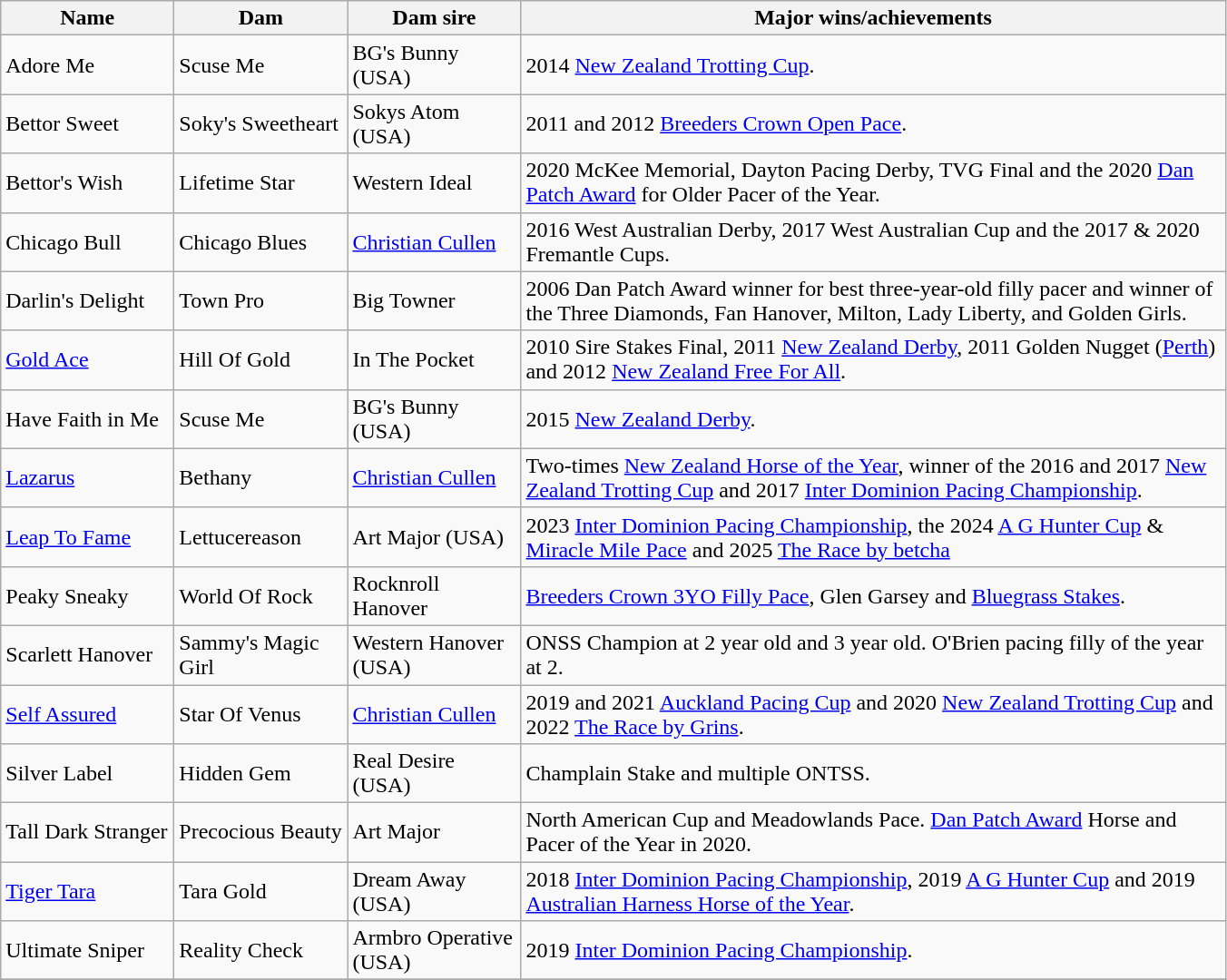<table class="wikitable sortable">
<tr>
<th width="120px">Name</th>
<th width="120px">Dam</th>
<th width="120px">Dam sire</th>
<th width="510px">Major wins/achievements</th>
</tr>
<tr>
<td>Adore Me</td>
<td>Scuse Me</td>
<td>BG's Bunny (USA)</td>
<td>2014 <a href='#'>New Zealand Trotting Cup</a>.</td>
</tr>
<tr>
<td>Bettor Sweet</td>
<td>Soky's Sweetheart</td>
<td>Sokys Atom (USA)</td>
<td>2011 and 2012 <a href='#'>Breeders Crown Open Pace</a>.</td>
</tr>
<tr>
<td>Bettor's Wish</td>
<td>Lifetime Star</td>
<td>Western Ideal</td>
<td>2020 McKee Memorial, Dayton Pacing Derby, TVG Final and the 2020 <a href='#'>Dan Patch Award</a> for Older Pacer of the Year.</td>
</tr>
<tr>
<td>Chicago Bull</td>
<td>Chicago Blues</td>
<td><a href='#'>Christian Cullen</a></td>
<td>2016 West Australian Derby, 2017 West Australian Cup and the 2017 & 2020 Fremantle Cups.</td>
</tr>
<tr>
<td>Darlin's Delight</td>
<td>Town Pro</td>
<td>Big Towner</td>
<td>2006 Dan Patch Award winner for best three-year-old filly pacer and winner of the Three Diamonds, Fan Hanover, Milton, Lady Liberty, and Golden Girls.</td>
</tr>
<tr>
<td><a href='#'>Gold Ace</a></td>
<td>Hill Of Gold</td>
<td>In The Pocket</td>
<td>2010 Sire Stakes Final, 2011 <a href='#'>New Zealand Derby</a>, 2011 Golden Nugget (<a href='#'>Perth</a>) and 2012 <a href='#'>New Zealand Free For All</a>.</td>
</tr>
<tr>
<td>Have Faith in Me</td>
<td>Scuse Me</td>
<td>BG's Bunny (USA)</td>
<td>2015 <a href='#'>New Zealand Derby</a>.</td>
</tr>
<tr>
<td><a href='#'>Lazarus</a></td>
<td>Bethany</td>
<td><a href='#'>Christian Cullen</a></td>
<td>Two-times <a href='#'>New Zealand Horse of the Year</a>, winner of the 2016 and 2017 <a href='#'>New Zealand Trotting Cup</a> and 2017 <a href='#'>Inter Dominion Pacing Championship</a>.</td>
</tr>
<tr>
<td><a href='#'>Leap To Fame</a></td>
<td>Lettucereason</td>
<td>Art Major (USA)</td>
<td>2023 <a href='#'>Inter Dominion Pacing Championship</a>, the 2024 <a href='#'>A G Hunter Cup</a> & <a href='#'>Miracle Mile Pace</a> and 2025 <a href='#'>The Race by betcha</a></td>
</tr>
<tr>
<td>Peaky Sneaky</td>
<td>World Of Rock</td>
<td>Rocknroll Hanover</td>
<td><a href='#'>Breeders Crown 3YO Filly Pace</a>, Glen Garsey and <a href='#'>Bluegrass Stakes</a>.</td>
</tr>
<tr>
<td>Scarlett Hanover</td>
<td>Sammy's Magic Girl</td>
<td>Western Hanover (USA)</td>
<td>ONSS Champion at 2 year old and 3 year old.  O'Brien pacing filly of the year at 2.</td>
</tr>
<tr>
<td><a href='#'>Self Assured</a></td>
<td>Star Of Venus</td>
<td><a href='#'>Christian Cullen</a></td>
<td>2019 and 2021 <a href='#'>Auckland Pacing Cup</a> and 2020 <a href='#'>New Zealand Trotting Cup</a> and 2022 <a href='#'>The Race by Grins</a>.</td>
</tr>
<tr>
<td>Silver Label</td>
<td>Hidden Gem</td>
<td>Real Desire (USA)</td>
<td>Champlain Stake and multiple ONTSS.</td>
</tr>
<tr>
<td>Tall Dark Stranger</td>
<td>Precocious Beauty</td>
<td>Art Major</td>
<td>North American Cup and Meadowlands Pace.  <a href='#'>Dan Patch Award</a> Horse and Pacer of the Year in 2020.</td>
</tr>
<tr>
<td><a href='#'>Tiger Tara</a></td>
<td>Tara Gold</td>
<td>Dream Away (USA)</td>
<td>2018 <a href='#'>Inter Dominion Pacing Championship</a>, 2019 <a href='#'>A G Hunter Cup</a> and 2019 <a href='#'>Australian Harness Horse of the Year</a>.</td>
</tr>
<tr>
<td>Ultimate Sniper</td>
<td>Reality Check</td>
<td>Armbro Operative (USA)</td>
<td>2019 <a href='#'>Inter Dominion Pacing Championship</a>.</td>
</tr>
<tr>
</tr>
</table>
